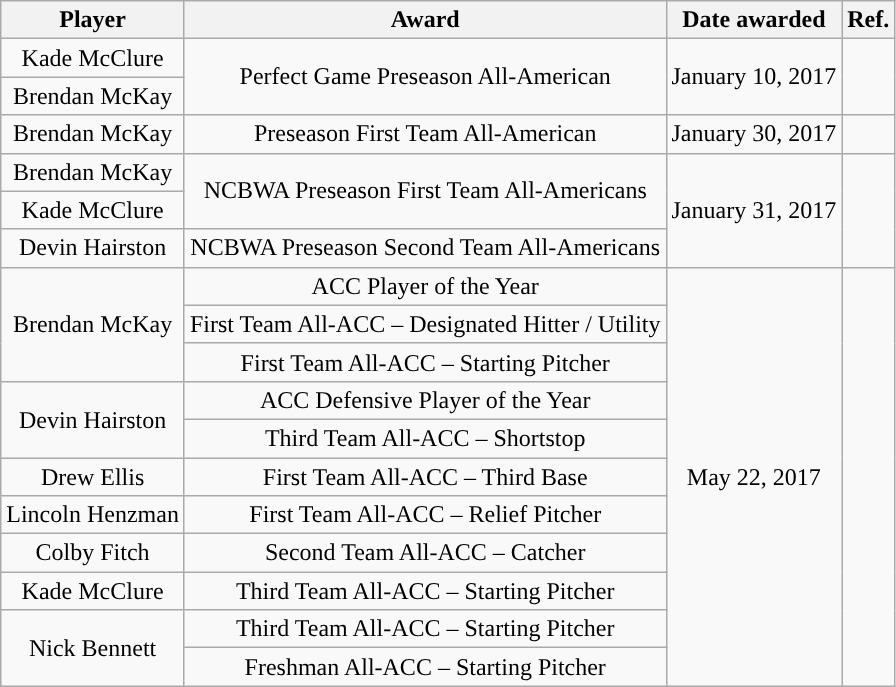<table class="wikitable sortable sortable" style="text-align: center">
<tr>
<th>Player</th>
<th>Award</th>
<th>Date awarded</th>
<th>Ref.</th>
</tr>
<tr>
<td>Kade McClure</td>
<td rowspan="2">Perfect Game Preseason All-American</td>
<td rowspan="2">January 10, 2017</td>
<td rowspan="2"></td>
</tr>
<tr>
<td>Brendan McKay</td>
</tr>
<tr>
<td>Brendan McKay</td>
<td rowspan="1">Preseason First Team All-American</td>
<td rowspan="1">January 30, 2017</td>
<td rowspan="1"></td>
</tr>
<tr>
<td>Brendan McKay</td>
<td rowspan="2">NCBWA Preseason First Team All-Americans</td>
<td rowspan="3">January 31, 2017</td>
<td rowspan="3"></td>
</tr>
<tr>
<td>Kade McClure</td>
</tr>
<tr>
<td>Devin Hairston</td>
<td rowspan="1">NCBWA Preseason Second Team All-Americans</td>
</tr>
<tr>
<td rowspan="3">Brendan McKay</td>
<td rowspan="1">ACC Player of the Year</td>
<td rowspan="11">May 22, 2017</td>
<td rowspan="11"></td>
</tr>
<tr>
<td rowspan="1">First Team All-ACC – Designated Hitter / Utility</td>
</tr>
<tr>
<td rowspan="1">First Team All-ACC – Starting Pitcher</td>
</tr>
<tr>
<td rowspan="2">Devin Hairston</td>
<td rowspan="1">ACC Defensive Player of the Year</td>
</tr>
<tr>
<td rowspan="1">Third Team All-ACC – Shortstop</td>
</tr>
<tr>
<td rowspan="1">Drew Ellis</td>
<td rowspan="1">First Team All-ACC – Third Base</td>
</tr>
<tr>
<td rowspan="1">Lincoln Henzman</td>
<td rowspan="1">First Team All-ACC – Relief Pitcher</td>
</tr>
<tr>
<td rowspan="1">Colby Fitch</td>
<td rowspan="1">Second Team All-ACC – Catcher</td>
</tr>
<tr>
<td rowspan="1">Kade McClure</td>
<td rowspan="1">Third Team All-ACC – Starting Pitcher</td>
</tr>
<tr>
<td rowspan="2">Nick Bennett</td>
<td rowspan="1">Third Team All-ACC – Starting Pitcher</td>
</tr>
<tr>
<td rowspan="1">Freshman All-ACC – Starting Pitcher</td>
</tr>
</table>
